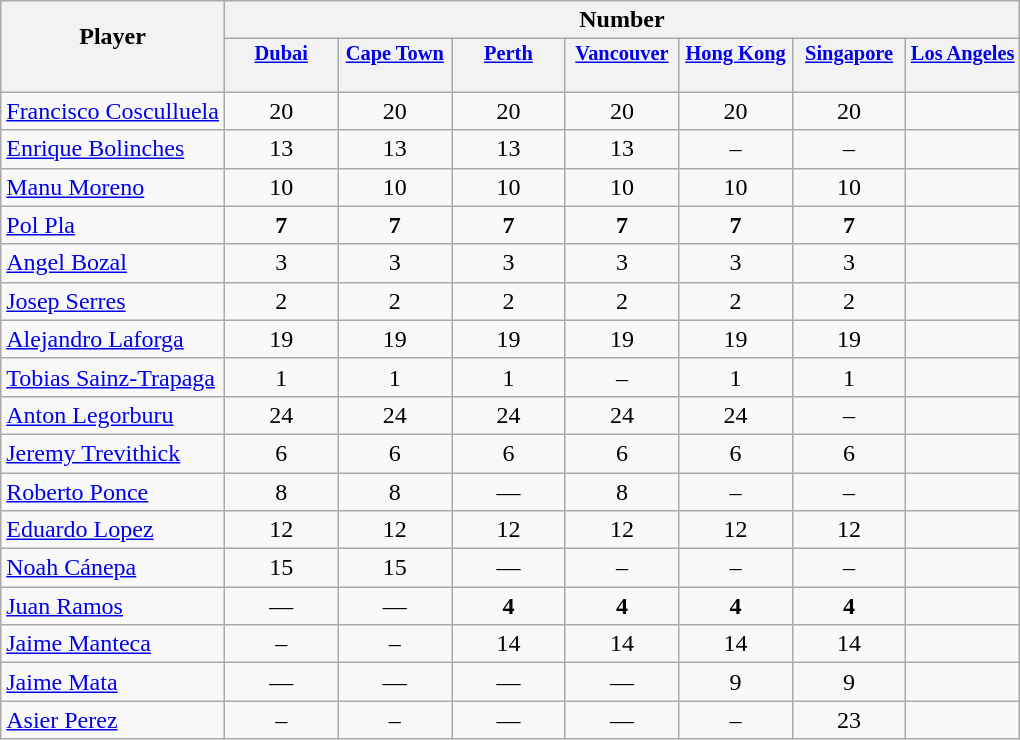<table class="wikitable sortable" style="text-align:center;">
<tr>
<th rowspan="2" style="border-bottom:0px;">Player</th>
<th colspan="7">Number</th>
</tr>
<tr>
<th valign="top" style="width:5.2em; border-bottom:0px; padding:2px; font-size:85%;"><a href='#'>Dubai</a></th>
<th valign="top" style="width:5.2em; border-bottom:0px; padding:2px; font-size:85%;"><a href='#'>Cape Town</a></th>
<th valign="top" style="width:5.2em; border-bottom:0px; padding:2px; font-size:85%;"><a href='#'>Perth</a></th>
<th valign="top" style="width:5.2em; border-bottom:0px; padding:2px; font-size:85%;"><a href='#'>Vancouver</a></th>
<th valign="top" style="width:5.2em; border-bottom:0px; padding:2px; font-size:85%;"><a href='#'>Hong Kong</a></th>
<th valign="top" style="width:5.2em; border-bottom:0px; padding:2px; font-size:85%;"><a href='#'>Singapore</a></th>
<th valign="top" style="width:5.2em; border-bottom:0px; padding:2px; font-size:85%;"><a href='#'>Los Angeles</a></th>
</tr>
<tr style="line-height:8px;">
<th style="border-top:0px;"> </th>
<th style="border-top:0px;"></th>
<th data-sort-type="number" style="border-top:0px;"></th>
<th data-sort-type="number" style="border-top:0px;"></th>
<th data-sort-type="number" style="border-top:0px;"></th>
<th data-sort-type="number" style="border-top:0px;"></th>
<th data-sort-type="number" style="border-top:0px;"></th>
<th data-sort-type="number" style="border-top:0px;"></th>
</tr>
<tr>
<td align="left"><a href='#'>Francisco Cosculluela</a></td>
<td>20</td>
<td>20</td>
<td>20</td>
<td>20</td>
<td>20</td>
<td>20</td>
<td></td>
</tr>
<tr>
<td align="left"><a href='#'>Enrique Bolinches</a></td>
<td>13</td>
<td>13</td>
<td>13</td>
<td>13</td>
<td>–</td>
<td>–</td>
<td></td>
</tr>
<tr>
<td align="left"><a href='#'>Manu Moreno</a></td>
<td>10</td>
<td>10</td>
<td>10</td>
<td>10</td>
<td>10</td>
<td>10</td>
<td></td>
</tr>
<tr>
<td align="left"><a href='#'>Pol Pla</a></td>
<td><strong>7</strong></td>
<td><strong>7</strong></td>
<td><strong>7</strong></td>
<td><strong>7</strong></td>
<td><strong>7</strong></td>
<td><strong>7</strong></td>
<td></td>
</tr>
<tr>
<td align="left"><a href='#'>Angel Bozal</a></td>
<td>3</td>
<td>3</td>
<td>3</td>
<td>3</td>
<td>3</td>
<td>3</td>
<td></td>
</tr>
<tr>
<td align="left"><a href='#'>Josep Serres</a></td>
<td>2</td>
<td>2</td>
<td>2</td>
<td>2</td>
<td>2</td>
<td>2</td>
<td></td>
</tr>
<tr>
<td align="left"><a href='#'>Alejandro Laforga</a></td>
<td>19</td>
<td>19</td>
<td>19</td>
<td>19</td>
<td>19</td>
<td>19</td>
<td></td>
</tr>
<tr>
<td align="left"><a href='#'>Tobias Sainz-Trapaga</a></td>
<td>1</td>
<td>1</td>
<td>1</td>
<td>–</td>
<td>1</td>
<td>1</td>
<td></td>
</tr>
<tr>
<td align="left"><a href='#'>Anton Legorburu</a></td>
<td>24</td>
<td>24</td>
<td>24</td>
<td>24</td>
<td>24</td>
<td>–</td>
<td></td>
</tr>
<tr>
<td align="left"><a href='#'>Jeremy Trevithick</a></td>
<td>6</td>
<td>6</td>
<td>6</td>
<td>6</td>
<td>6</td>
<td>6</td>
<td></td>
</tr>
<tr>
<td align="left"><a href='#'>Roberto Ponce</a></td>
<td>8</td>
<td>8</td>
<td>—</td>
<td>8</td>
<td>–</td>
<td>–</td>
<td></td>
</tr>
<tr>
<td align="left"><a href='#'>Eduardo Lopez</a></td>
<td>12</td>
<td>12</td>
<td>12</td>
<td>12</td>
<td>12</td>
<td>12</td>
<td></td>
</tr>
<tr>
<td align="left"><a href='#'>Noah Cánepa</a></td>
<td>15</td>
<td>15</td>
<td>—</td>
<td>–</td>
<td>–</td>
<td>–</td>
<td></td>
</tr>
<tr>
<td align="left"><a href='#'>Juan Ramos</a></td>
<td>—</td>
<td>—</td>
<td><strong>4</strong></td>
<td><strong>4</strong></td>
<td><strong>4</strong></td>
<td><strong>4</strong></td>
<td></td>
</tr>
<tr>
<td align="left"><a href='#'>Jaime Manteca</a></td>
<td>–</td>
<td>–</td>
<td>14</td>
<td>14</td>
<td>14</td>
<td>14</td>
<td></td>
</tr>
<tr>
<td align="left"><a href='#'>Jaime Mata</a></td>
<td>—</td>
<td>—</td>
<td>—</td>
<td>—</td>
<td>9</td>
<td>9</td>
<td></td>
</tr>
<tr>
<td align="left"><a href='#'>Asier Perez</a></td>
<td>–</td>
<td>–</td>
<td>—</td>
<td>—</td>
<td>–</td>
<td>23</td>
<td></td>
</tr>
</table>
